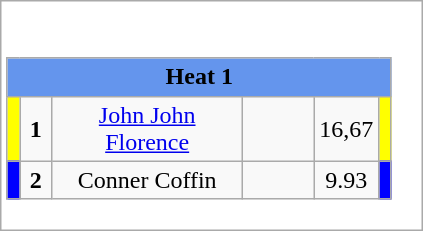<table class="wikitable" style="background:#fff;">
<tr>
<td><div><br><table class="wikitable">
<tr>
<td colspan="6"  style="text-align:center; background:#6495ed;"><strong>Heat 1</strong></td>
</tr>
<tr>
<td style="width:01px; background: #ff0;"></td>
<td style="width:14px; text-align:center;"><strong>1</strong></td>
<td style="width:120px; text-align:center;"><a href='#'>John John Florence</a></td>
<td style="width:40px; text-align:center;"></td>
<td style="width:20px; text-align:center;">16,67</td>
<td style="width:01px; background: #ff0;"></td>
</tr>
<tr>
<td style="width:01px; background: #00f;"></td>
<td style="width:14px; text-align:center;"><strong>2</strong></td>
<td style="width:120px; text-align:center;">Conner Coffin</td>
<td style="width:40px; text-align:center;"></td>
<td style="width:20px; text-align:center;">9.93</td>
<td style="width:01px; background: #00f;"></td>
</tr>
</table>
</div></td>
</tr>
</table>
